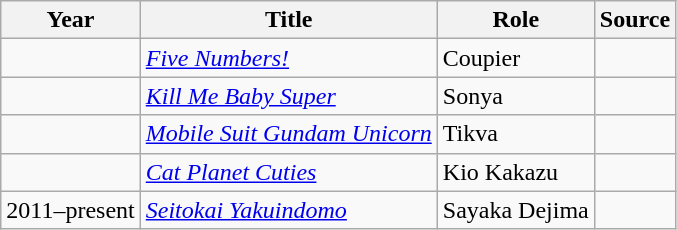<table class="wikitable sortable">
<tr>
<th>Year</th>
<th>Title</th>
<th>Role</th>
<th class="unsortable">Source</th>
</tr>
<tr>
<td></td>
<td><em><a href='#'>Five Numbers!</a></em></td>
<td>Coupier</td>
<td></td>
</tr>
<tr>
<td></td>
<td><em><a href='#'>Kill Me Baby Super</a></em></td>
<td>Sonya</td>
<td></td>
</tr>
<tr>
<td></td>
<td><em><a href='#'>Mobile Suit Gundam Unicorn</a></em></td>
<td>Tikva</td>
<td></td>
</tr>
<tr>
<td></td>
<td><em><a href='#'>Cat Planet Cuties</a></em></td>
<td>Kio Kakazu</td>
<td></td>
</tr>
<tr>
<td>2011–present</td>
<td><em><a href='#'>Seitokai Yakuindomo</a></em></td>
<td>Sayaka Dejima</td>
<td></td>
</tr>
</table>
